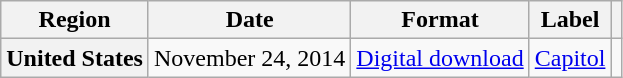<table class="wikitable plainrowheaders">
<tr>
<th scope="col">Region</th>
<th scope="col">Date</th>
<th scope="col">Format</th>
<th scope="col">Label</th>
<th scope="col"></th>
</tr>
<tr>
<th scope="row">United States</th>
<td>November 24, 2014</td>
<td><a href='#'>Digital download</a></td>
<td><a href='#'>Capitol</a></td>
<td></td>
</tr>
</table>
